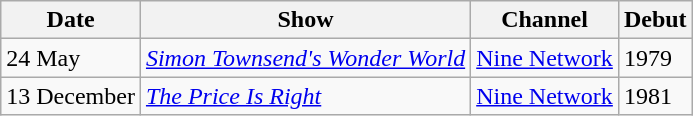<table class="wikitable">
<tr ">
<th>Date</th>
<th>Show</th>
<th>Channel</th>
<th>Debut</th>
</tr>
<tr>
<td>24 May</td>
<td><em><a href='#'>Simon Townsend's Wonder World</a></em></td>
<td><a href='#'>Nine Network</a></td>
<td>1979</td>
</tr>
<tr>
<td>13 December</td>
<td><em><a href='#'>The Price Is Right</a></em></td>
<td><a href='#'>Nine Network</a></td>
<td>1981</td>
</tr>
</table>
